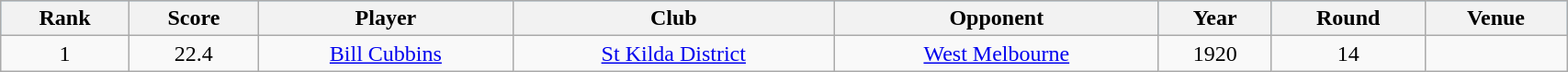<table class="wikitable" style="text-align:center; width:90%;">
<tr style="background:#87cefa;">
<th>Rank</th>
<th>Score</th>
<th>Player</th>
<th>Club</th>
<th>Opponent</th>
<th>Year</th>
<th>Round</th>
<th>Venue</th>
</tr>
<tr>
<td>1</td>
<td>22.4</td>
<td><a href='#'>Bill Cubbins</a></td>
<td><a href='#'>St Kilda District</a></td>
<td><a href='#'>West Melbourne</a></td>
<td>1920</td>
<td>14</td>
<td></td>
</tr>
</table>
